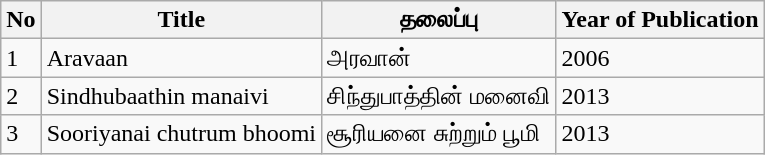<table class="wikitable">
<tr>
<th>No</th>
<th>Title</th>
<th>தலைப்பு</th>
<th>Year of Publication</th>
</tr>
<tr>
<td>1</td>
<td>Aravaan</td>
<td>அரவான்</td>
<td>2006</td>
</tr>
<tr>
<td>2</td>
<td>Sindhubaathin manaivi</td>
<td>சிந்துபாத்தின் மனைவி</td>
<td>2013</td>
</tr>
<tr>
<td>3</td>
<td>Sooriyanai chutrum bhoomi</td>
<td>சூரியனை சுற்றும் பூமி</td>
<td>2013</td>
</tr>
</table>
